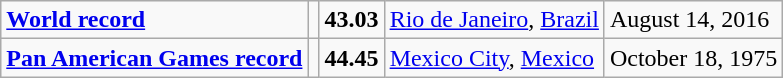<table class="wikitable">
<tr>
<td><strong><a href='#'>World record</a></strong></td>
<td></td>
<td><strong>43.03</strong></td>
<td><a href='#'>Rio de Janeiro</a>, <a href='#'>Brazil</a></td>
<td>August 14, 2016</td>
</tr>
<tr>
<td><strong><a href='#'>Pan American Games record</a></strong></td>
<td></td>
<td><strong>44.45</strong></td>
<td><a href='#'>Mexico City</a>, <a href='#'>Mexico</a></td>
<td>October 18, 1975</td>
</tr>
</table>
